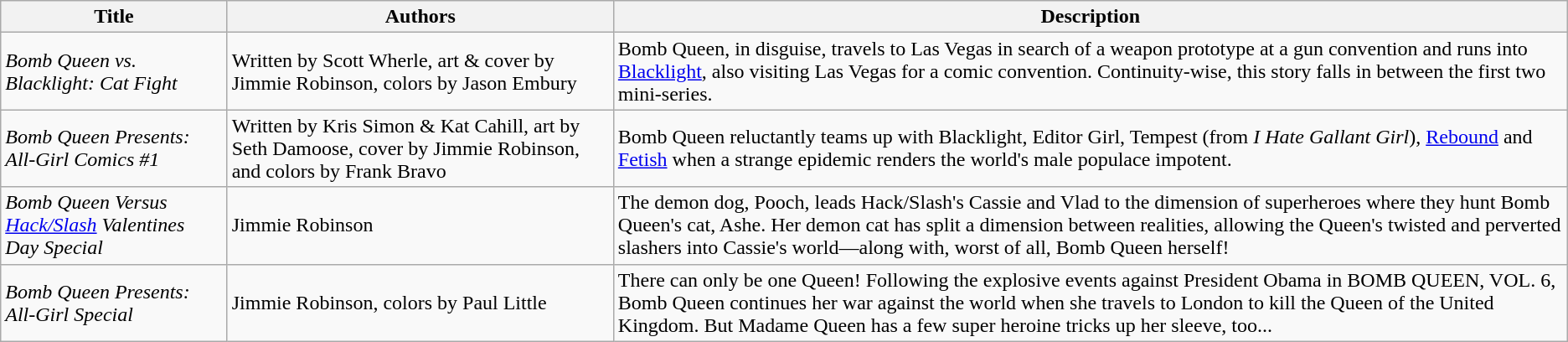<table class="wikitable">
<tr>
<th>Title</th>
<th>Authors</th>
<th>Description</th>
</tr>
<tr>
<td><em>Bomb Queen vs. Blacklight: Cat Fight</em></td>
<td>Written by Scott Wherle, art & cover by Jimmie Robinson, colors by Jason Embury</td>
<td>Bomb Queen, in disguise, travels to Las Vegas in search of a weapon prototype at a gun convention and runs into <a href='#'>Blacklight</a>, also visiting Las Vegas for a comic convention. Continuity-wise, this story falls in between the first two mini-series.</td>
</tr>
<tr>
<td><em>Bomb Queen Presents: All-Girl Comics #1</em></td>
<td>Written by Kris Simon & Kat Cahill, art by Seth Damoose, cover by Jimmie Robinson, and colors by Frank Bravo</td>
<td>Bomb Queen reluctantly teams up with Blacklight, Editor Girl, Tempest (from <em>I Hate Gallant Girl</em>), <a href='#'>Rebound</a> and <a href='#'>Fetish</a> when a strange epidemic renders the world's male populace impotent.</td>
</tr>
<tr>
<td><em>Bomb Queen Versus <a href='#'>Hack/Slash</a> Valentines Day Special</em></td>
<td>Jimmie Robinson</td>
<td>The demon dog, Pooch, leads Hack/Slash's Cassie and Vlad to the dimension of superheroes where they hunt Bomb Queen's cat, Ashe. Her demon cat has split a dimension between realities, allowing the Queen's twisted and perverted slashers into Cassie's world—along with, worst of all, Bomb Queen herself!</td>
</tr>
<tr>
<td><em>Bomb Queen Presents: All-Girl Special</em></td>
<td>Jimmie Robinson, colors by Paul Little</td>
<td>There can only be one Queen! Following the explosive events against President Obama in BOMB QUEEN, VOL. 6, Bomb Queen continues her war against the world when she travels to London to kill the Queen of the United Kingdom. But Madame Queen has a few super heroine tricks up her sleeve, too...</td>
</tr>
</table>
